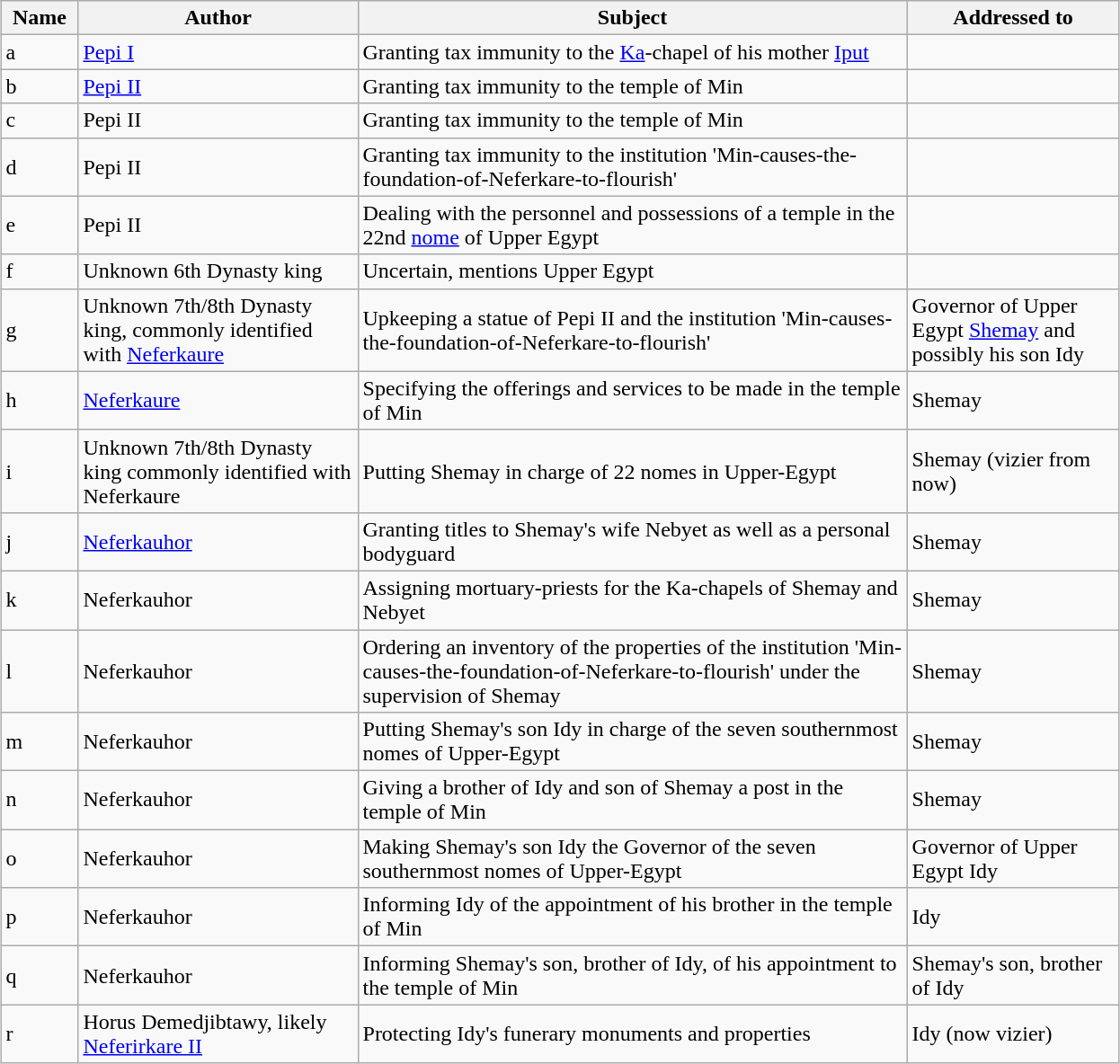<table class="wikitable" style="margin:1em auto;">
<tr>
<th style="width:50px">Name</th>
<th style="width:200px">Author</th>
<th style="width:400px">Subject</th>
<th style="width:150px">Addressed to</th>
</tr>
<tr>
<td>a</td>
<td><a href='#'>Pepi I</a></td>
<td>Granting tax immunity to the <a href='#'>Ka</a>-chapel of his mother <a href='#'>Iput</a></td>
<td></td>
</tr>
<tr>
<td>b</td>
<td><a href='#'>Pepi II</a></td>
<td>Granting tax immunity to the temple of Min</td>
<td></td>
</tr>
<tr>
<td>c</td>
<td>Pepi II</td>
<td>Granting tax immunity to the temple of Min</td>
<td></td>
</tr>
<tr>
<td>d</td>
<td>Pepi II</td>
<td>Granting tax immunity to the institution 'Min-causes-the-foundation-of-Neferkare-to-flourish'</td>
<td></td>
</tr>
<tr>
<td>e</td>
<td>Pepi II</td>
<td>Dealing with the personnel and possessions of a temple in the 22nd <a href='#'>nome</a> of Upper Egypt</td>
<td></td>
</tr>
<tr>
<td>f</td>
<td>Unknown 6th Dynasty king</td>
<td>Uncertain, mentions Upper Egypt</td>
<td></td>
</tr>
<tr>
<td>g</td>
<td>Unknown 7th/8th Dynasty king, commonly identified with <a href='#'>Neferkaure</a></td>
<td>Upkeeping a statue of Pepi II and the institution 'Min-causes-the-foundation-of-Neferkare-to-flourish'</td>
<td>Governor of Upper Egypt <a href='#'>Shemay</a> and possibly his son Idy</td>
</tr>
<tr>
<td>h</td>
<td><a href='#'>Neferkaure</a></td>
<td>Specifying the offerings and services to be made in the temple of Min</td>
<td>Shemay</td>
</tr>
<tr>
<td>i</td>
<td>Unknown 7th/8th Dynasty king commonly identified with Neferkaure</td>
<td>Putting Shemay in charge of 22 nomes in Upper-Egypt</td>
<td>Shemay (vizier from now)</td>
</tr>
<tr>
<td>j</td>
<td><a href='#'>Neferkauhor</a></td>
<td>Granting titles to Shemay's wife Nebyet as well as a personal bodyguard</td>
<td>Shemay</td>
</tr>
<tr>
<td>k</td>
<td>Neferkauhor</td>
<td>Assigning mortuary-priests for the Ka-chapels of Shemay and Nebyet</td>
<td>Shemay</td>
</tr>
<tr>
<td>l</td>
<td>Neferkauhor</td>
<td>Ordering an inventory of the properties of the institution 'Min-causes-the-foundation-of-Neferkare-to-flourish' under the supervision of Shemay</td>
<td>Shemay</td>
</tr>
<tr>
<td>m</td>
<td>Neferkauhor</td>
<td>Putting Shemay's son Idy in charge of the seven southernmost nomes of Upper-Egypt</td>
<td>Shemay</td>
</tr>
<tr>
<td>n</td>
<td>Neferkauhor</td>
<td>Giving a brother of Idy and son of Shemay a post in the temple of Min</td>
<td>Shemay</td>
</tr>
<tr>
<td>o</td>
<td>Neferkauhor</td>
<td>Making Shemay's son Idy the Governor of the seven southernmost nomes of Upper-Egypt</td>
<td>Governor of Upper Egypt Idy</td>
</tr>
<tr>
<td>p</td>
<td>Neferkauhor</td>
<td>Informing Idy of the appointment of his brother in the temple of Min</td>
<td>Idy</td>
</tr>
<tr>
<td>q</td>
<td>Neferkauhor</td>
<td>Informing Shemay's son, brother of Idy, of his appointment to the temple of Min</td>
<td>Shemay's son, brother of Idy</td>
</tr>
<tr>
<td>r</td>
<td>Horus Demedjibtawy, likely <a href='#'>Neferirkare II</a></td>
<td>Protecting Idy's funerary monuments and properties</td>
<td>Idy (now vizier)</td>
</tr>
</table>
